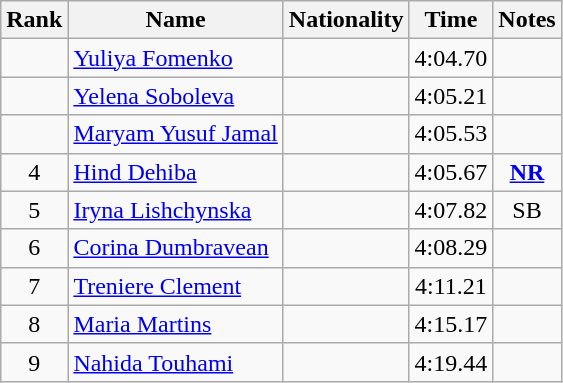<table class="wikitable sortable" style="text-align:center">
<tr>
<th>Rank</th>
<th>Name</th>
<th>Nationality</th>
<th>Time</th>
<th>Notes</th>
</tr>
<tr>
<td></td>
<td align="left"><a href='#'>Yuliya Fomenko</a></td>
<td align=left></td>
<td>4:04.70</td>
<td></td>
</tr>
<tr>
<td></td>
<td align="left"><a href='#'>Yelena Soboleva</a></td>
<td align=left></td>
<td>4:05.21</td>
<td></td>
</tr>
<tr>
<td></td>
<td align="left"><a href='#'>Maryam Yusuf Jamal</a></td>
<td align=left></td>
<td>4:05.53</td>
<td></td>
</tr>
<tr>
<td>4</td>
<td align="left"><a href='#'>Hind Dehiba</a></td>
<td align=left></td>
<td>4:05.67</td>
<td><strong><a href='#'>NR</a></strong></td>
</tr>
<tr>
<td>5</td>
<td align="left"><a href='#'>Iryna Lishchynska</a></td>
<td align=left></td>
<td>4:07.82</td>
<td>SB</td>
</tr>
<tr>
<td>6</td>
<td align="left"><a href='#'>Corina Dumbravean</a></td>
<td align=left></td>
<td>4:08.29</td>
<td></td>
</tr>
<tr>
<td>7</td>
<td align="left"><a href='#'>Treniere Clement</a></td>
<td align=left></td>
<td>4:11.21</td>
<td></td>
</tr>
<tr>
<td>8</td>
<td align="left"><a href='#'>Maria Martins</a></td>
<td align=left></td>
<td>4:15.17</td>
<td></td>
</tr>
<tr>
<td>9</td>
<td align="left"><a href='#'>Nahida Touhami</a></td>
<td align=left></td>
<td>4:19.44</td>
<td></td>
</tr>
</table>
